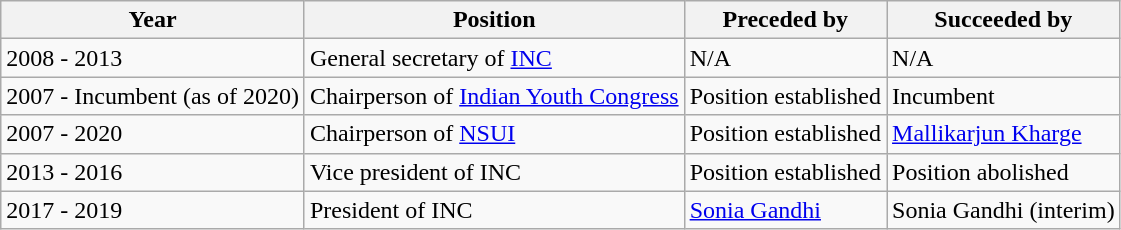<table class="wikitable">
<tr>
<th>Year</th>
<th>Position</th>
<th>Preceded by</th>
<th>Succeeded by</th>
</tr>
<tr>
<td>2008 - 2013</td>
<td>General secretary of <a href='#'>INC</a></td>
<td>N/A</td>
<td>N/A</td>
</tr>
<tr>
<td>2007 - Incumbent (as of 2020)</td>
<td>Chairperson of <a href='#'>Indian Youth Congress</a></td>
<td>Position established</td>
<td>Incumbent</td>
</tr>
<tr>
<td>2007 - 2020</td>
<td>Chairperson of <a href='#'>NSUI</a></td>
<td>Position established</td>
<td><a href='#'>Mallikarjun Kharge</a></td>
</tr>
<tr>
<td>2013 - 2016</td>
<td>Vice president of INC</td>
<td>Position established</td>
<td>Position abolished</td>
</tr>
<tr>
<td>2017 - 2019</td>
<td>President of INC</td>
<td><a href='#'>Sonia Gandhi</a></td>
<td>Sonia Gandhi (interim)</td>
</tr>
</table>
